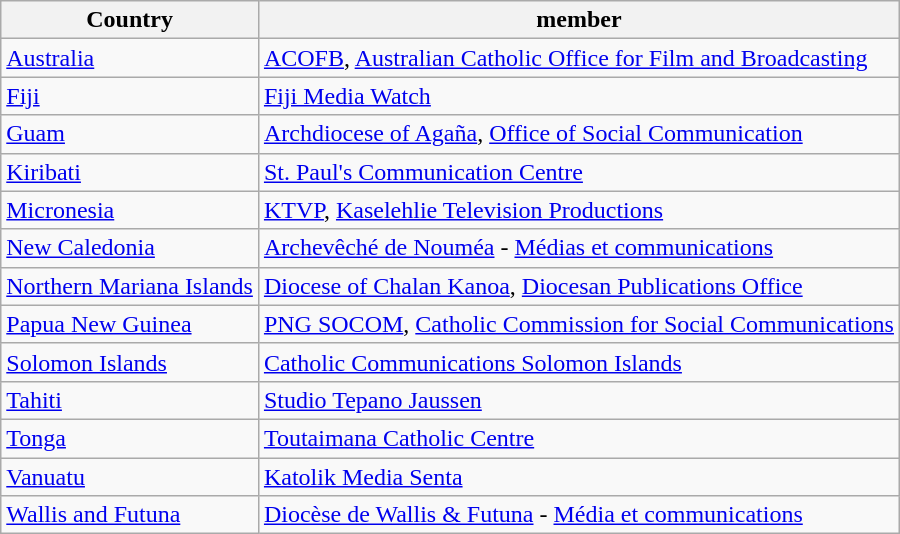<table class="wikitable">
<tr>
<th>Country</th>
<th>member</th>
</tr>
<tr>
<td><a href='#'>Australia</a></td>
<td><a href='#'>ACOFB</a>, <a href='#'>Australian Catholic Office for Film and Broadcasting</a></td>
</tr>
<tr>
<td><a href='#'>Fiji</a></td>
<td><a href='#'>Fiji Media Watch</a></td>
</tr>
<tr>
<td><a href='#'>Guam</a></td>
<td><a href='#'>Archdiocese of Agaña</a>, <a href='#'>Office of Social Communication</a></td>
</tr>
<tr>
<td><a href='#'>Kiribati</a></td>
<td><a href='#'>St. Paul's Communication Centre</a></td>
</tr>
<tr>
<td><a href='#'>Micronesia</a></td>
<td><a href='#'>KTVP</a>, <a href='#'>Kaselehlie Television Productions</a></td>
</tr>
<tr>
<td><a href='#'>New Caledonia</a></td>
<td><a href='#'>Archevêché de Nouméa</a> - <a href='#'>Médias et communications</a></td>
</tr>
<tr>
<td><a href='#'>Northern Mariana Islands</a></td>
<td><a href='#'>Diocese of Chalan Kanoa</a>, <a href='#'>Diocesan Publications Office</a></td>
</tr>
<tr>
<td><a href='#'>Papua New Guinea</a></td>
<td><a href='#'>PNG SOCOM</a>, <a href='#'>Catholic Commission for Social Communications</a></td>
</tr>
<tr>
<td><a href='#'>Solomon Islands</a></td>
<td><a href='#'>Catholic Communications Solomon Islands</a></td>
</tr>
<tr>
<td><a href='#'>Tahiti</a></td>
<td><a href='#'>Studio Tepano Jaussen</a></td>
</tr>
<tr>
<td><a href='#'>Tonga</a></td>
<td><a href='#'>Toutaimana Catholic Centre</a></td>
</tr>
<tr>
<td><a href='#'>Vanuatu</a></td>
<td><a href='#'>Katolik Media Senta</a></td>
</tr>
<tr>
<td><a href='#'>Wallis and Futuna</a></td>
<td><a href='#'>Diocèse de Wallis & Futuna</a> - <a href='#'>Média et communications</a></td>
</tr>
</table>
